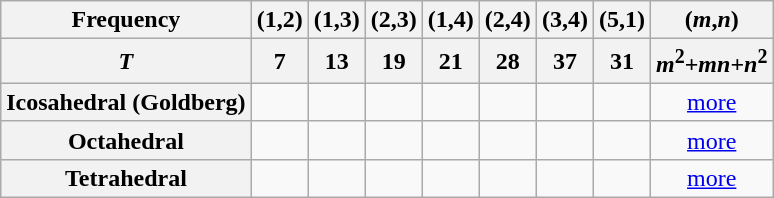<table class=wikitable>
<tr valign=top>
<th>Frequency</th>
<th>(1,2)</th>
<th>(1,3)</th>
<th>(2,3)</th>
<th>(1,4)</th>
<th>(2,4)</th>
<th>(3,4)</th>
<th>(5,1)</th>
<th>(<em>m</em>,<em>n</em>)</th>
</tr>
<tr>
<th><em>T</em></th>
<th>7</th>
<th>13</th>
<th>19</th>
<th>21</th>
<th>28</th>
<th>37</th>
<th>31</th>
<th><em>m</em><sup>2</sup>+<em>mn</em>+<em>n</em><sup>2</sup></th>
</tr>
<tr align=center>
<th>Icosahedral (Goldberg)</th>
<td></td>
<td></td>
<td></td>
<td></td>
<td></td>
<td></td>
<td></td>
<td><a href='#'>more</a></td>
</tr>
<tr align=center>
<th>Octahedral</th>
<td></td>
<td></td>
<td></td>
<td></td>
<td></td>
<td></td>
<td></td>
<td><a href='#'>more</a></td>
</tr>
<tr align=center>
<th>Tetrahedral</th>
<td></td>
<td></td>
<td></td>
<td></td>
<td></td>
<td></td>
<td></td>
<td><a href='#'>more</a></td>
</tr>
</table>
